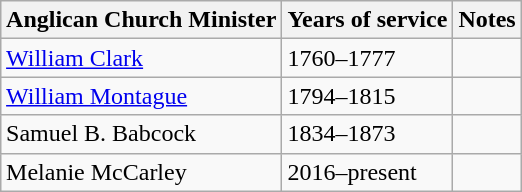<table class="wikitable" style="float: right; margin-left: 1em; ">
<tr>
<th>Anglican Church Minister</th>
<th>Years of service</th>
<th>Notes</th>
</tr>
<tr>
<td><a href='#'>William Clark</a></td>
<td>1760–1777</td>
<td></td>
</tr>
<tr>
<td><a href='#'>William Montague</a></td>
<td>1794–1815</td>
<td></td>
</tr>
<tr>
<td>Samuel B. Babcock</td>
<td>1834–1873</td>
<td></td>
</tr>
<tr>
<td>Melanie McCarley</td>
<td>2016–present</td>
<td></td>
</tr>
</table>
